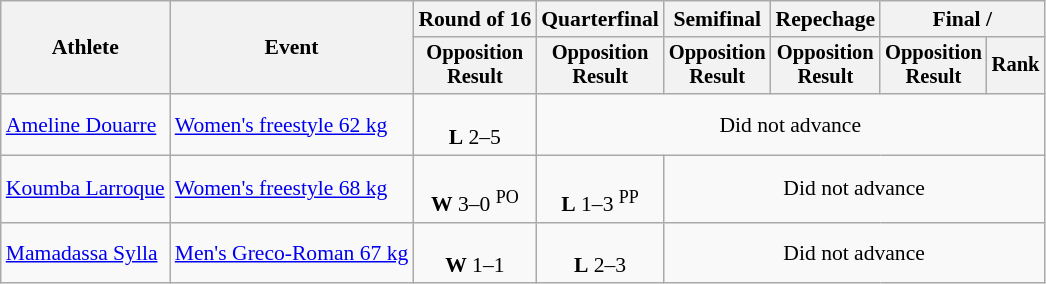<table class="wikitable" style="font-size:90%">
<tr>
<th rowspan=2>Athlete</th>
<th rowspan=2>Event</th>
<th>Round of 16</th>
<th>Quarterfinal</th>
<th>Semifinal</th>
<th>Repechage</th>
<th colspan=2>Final / </th>
</tr>
<tr style="font-size: 95%">
<th>Opposition<br>Result</th>
<th>Opposition<br>Result</th>
<th>Opposition<br>Result</th>
<th>Opposition<br>Result</th>
<th>Opposition<br>Result</th>
<th>Rank</th>
</tr>
<tr align=center>
<td align=left><a href='#'>Ameline Douarre</a></td>
<td align=left><a href='#'>Women's freestyle 62 kg</a></td>
<td><br><strong>L</strong> 2–5</td>
<td colspan="5">Did not advance</td>
</tr>
<tr align=center>
<td align=left><a href='#'>Koumba Larroque</a></td>
<td align=left><a href='#'>Women's freestyle 68 kg</a></td>
<td><br><strong>W</strong> 3–0 <sup>PO</sup></td>
<td><br><strong>L</strong> 1–3 <sup>PP</sup></td>
<td colspan="4">Did not advance</td>
</tr>
<tr align=center>
<td align=left><a href='#'>Mamadassa Sylla</a></td>
<td align=left><a href='#'>Men's Greco-Roman 67 kg</a></td>
<td><br><strong>W</strong> 1–1</td>
<td><br><strong>L</strong> 2–3</td>
<td colspan="4">Did not advance</td>
</tr>
</table>
